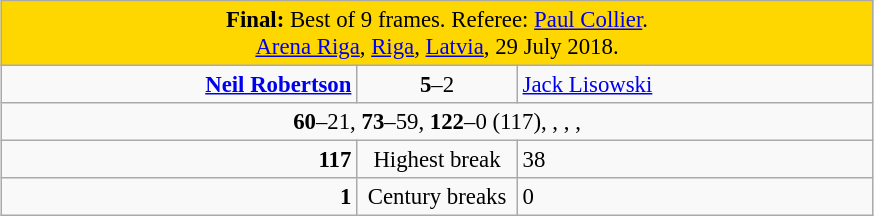<table class="wikitable" style="font-size: 95%; margin: 1em auto 1em auto;">
<tr>
<td colspan="3" align="center" bgcolor="#ffd700"><strong>Final:</strong> Best of 9 frames. Referee: <a href='#'>Paul Collier</a>.<br><a href='#'>Arena Riga</a>, <a href='#'>Riga</a>, <a href='#'>Latvia</a>, 29 July 2018.</td>
</tr>
<tr>
<td width="230" align="right"><strong><a href='#'>Neil Robertson</a></strong><br></td>
<td width="100" align="center"><strong>5</strong>–2</td>
<td width="230"><a href='#'>Jack Lisowski</a><br></td>
</tr>
<tr>
<td colspan="3" align="center" style="font-size: 100%"><strong>60</strong>–21, <strong>73</strong>–59, <strong>122</strong>–0 (117), , , , </td>
</tr>
<tr>
<td align="right"><strong>117</strong></td>
<td align="center">Highest break</td>
<td>38</td>
</tr>
<tr>
<td align="right"><strong>1</strong></td>
<td align="center">Century breaks</td>
<td>0</td>
</tr>
</table>
